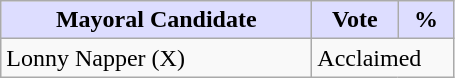<table class="wikitable">
<tr>
<th style="background:#ddf; width:200px;">Mayoral Candidate </th>
<th style="background:#ddf; width:50px;">Vote</th>
<th style="background:#ddf; width:30px;">%</th>
</tr>
<tr>
<td>Lonny Napper (X)</td>
<td colspan="2">Acclaimed</td>
</tr>
</table>
